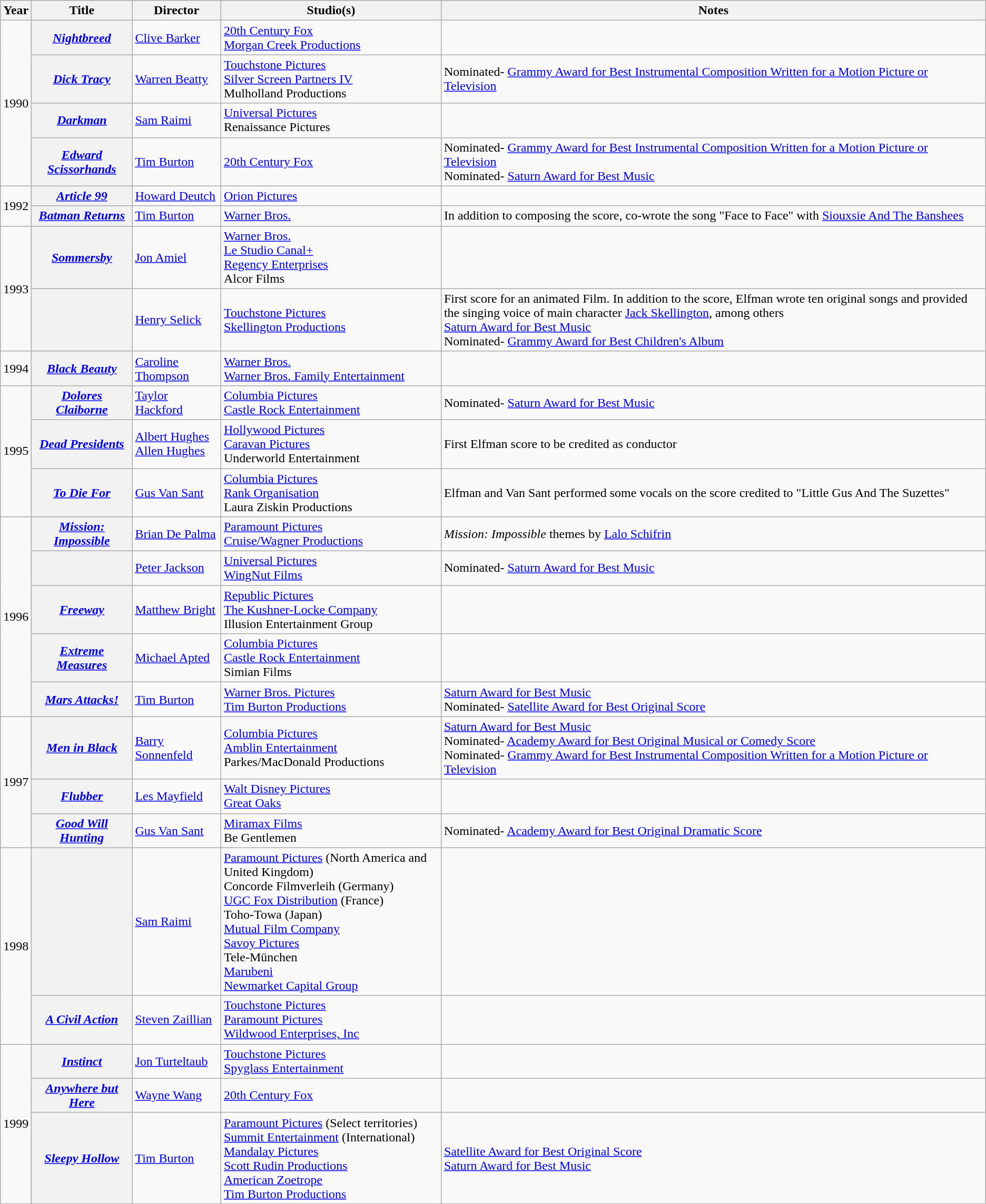<table class="wikitable sortable">
<tr>
<th>Year</th>
<th>Title</th>
<th>Director</th>
<th>Studio(s)</th>
<th>Notes</th>
</tr>
<tr>
<td rowspan="4">1990</td>
<th><em><a href='#'>Nightbreed</a></em></th>
<td><a href='#'>Clive Barker</a></td>
<td><a href='#'>20th Century Fox</a><br><a href='#'>Morgan Creek Productions</a></td>
<td></td>
</tr>
<tr>
<th><em><a href='#'>Dick Tracy</a></em></th>
<td><a href='#'>Warren Beatty</a></td>
<td><a href='#'>Touchstone Pictures</a><br><a href='#'>Silver Screen Partners IV</a><br>Mulholland Productions</td>
<td>Nominated- <a href='#'>Grammy Award for Best Instrumental Composition Written for a Motion Picture or Television</a></td>
</tr>
<tr>
<th><em><a href='#'>Darkman</a></em></th>
<td><a href='#'>Sam Raimi</a></td>
<td><a href='#'>Universal Pictures</a><br>Renaissance Pictures</td>
<td></td>
</tr>
<tr>
<th><em><a href='#'>Edward Scissorhands</a></em></th>
<td><a href='#'>Tim Burton</a></td>
<td><a href='#'>20th Century Fox</a></td>
<td>Nominated- <a href='#'>Grammy Award for Best Instrumental Composition Written for a Motion Picture or Television</a><br>Nominated- <a href='#'>Saturn Award for Best Music</a></td>
</tr>
<tr>
<td rowspan="2">1992</td>
<th><em><a href='#'>Article 99</a></em></th>
<td><a href='#'>Howard Deutch</a></td>
<td><a href='#'>Orion Pictures</a></td>
<td></td>
</tr>
<tr>
<th><em><a href='#'>Batman Returns</a></em></th>
<td><a href='#'>Tim Burton</a></td>
<td><a href='#'>Warner Bros.</a></td>
<td>In addition to composing the score, co-wrote the song "Face to Face" with <a href='#'>Siouxsie And The Banshees</a></td>
</tr>
<tr>
<td rowspan="2">1993</td>
<th><em><a href='#'>Sommersby</a></em></th>
<td><a href='#'>Jon Amiel</a></td>
<td><a href='#'>Warner Bros.</a><br><a href='#'>Le Studio Canal+</a><br><a href='#'>Regency Enterprises</a><br>Alcor Films</td>
<td></td>
</tr>
<tr>
<th><em></em></th>
<td><a href='#'>Henry Selick</a></td>
<td><a href='#'>Touchstone Pictures</a><br><a href='#'>Skellington Productions</a></td>
<td>First score for an animated Film. In addition to the score, Elfman wrote ten original songs and provided the singing voice of main character <a href='#'>Jack Skellington</a>, among others<br><a href='#'>Saturn Award for Best Music</a><br>Nominated- <a href='#'>Grammy Award for Best Children's Album</a></td>
</tr>
<tr>
<td>1994</td>
<th><em><a href='#'>Black Beauty</a></em></th>
<td><a href='#'>Caroline Thompson</a></td>
<td><a href='#'>Warner Bros.</a><br><a href='#'>Warner Bros. Family Entertainment</a></td>
<td></td>
</tr>
<tr>
<td rowspan="3">1995</td>
<th><em><a href='#'>Dolores Claiborne</a></em></th>
<td><a href='#'>Taylor Hackford</a></td>
<td><a href='#'>Columbia Pictures</a><br><a href='#'>Castle Rock Entertainment</a></td>
<td>Nominated- <a href='#'>Saturn Award for Best Music</a></td>
</tr>
<tr>
<th><em><a href='#'>Dead Presidents</a></em></th>
<td><a href='#'>Albert Hughes</a><br><a href='#'>Allen Hughes</a></td>
<td><a href='#'>Hollywood Pictures</a><br><a href='#'>Caravan Pictures</a><br>Underworld Entertainment</td>
<td>First Elfman score to be credited as conductor</td>
</tr>
<tr>
<th><em><a href='#'>To Die For</a></em></th>
<td><a href='#'>Gus Van Sant</a></td>
<td><a href='#'>Columbia Pictures</a><br><a href='#'>Rank Organisation</a><br>Laura Ziskin Productions</td>
<td>Elfman and Van Sant performed some vocals on the score credited to "Little Gus And The Suzettes"</td>
</tr>
<tr>
<td rowspan="5">1996</td>
<th><em><a href='#'>Mission: Impossible</a></em></th>
<td><a href='#'>Brian De Palma</a></td>
<td><a href='#'>Paramount Pictures</a><br><a href='#'>Cruise/Wagner Productions</a></td>
<td><em>Mission: Impossible</em> themes by <a href='#'>Lalo Schifrin</a></td>
</tr>
<tr>
<th><em></em></th>
<td><a href='#'>Peter Jackson</a></td>
<td><a href='#'>Universal Pictures</a><br><a href='#'>WingNut Films</a></td>
<td>Nominated- <a href='#'>Saturn Award for Best Music</a></td>
</tr>
<tr>
<th><em><a href='#'>Freeway</a></em></th>
<td><a href='#'>Matthew Bright</a></td>
<td><a href='#'>Republic Pictures</a><br><a href='#'>The Kushner-Locke Company</a><br>Illusion Entertainment Group</td>
<td></td>
</tr>
<tr>
<th><em><a href='#'>Extreme Measures</a></em></th>
<td><a href='#'>Michael Apted</a></td>
<td><a href='#'>Columbia Pictures</a><br><a href='#'>Castle Rock Entertainment</a><br>Simian Films</td>
<td></td>
</tr>
<tr>
<th><em><a href='#'>Mars Attacks!</a></em></th>
<td><a href='#'>Tim Burton</a></td>
<td><a href='#'>Warner Bros. Pictures</a><br><a href='#'>Tim Burton Productions</a></td>
<td><a href='#'>Saturn Award for Best Music</a><br>Nominated- <a href='#'>Satellite Award for Best Original Score</a></td>
</tr>
<tr>
<td rowspan="3">1997</td>
<th><em><a href='#'>Men in Black</a></em></th>
<td><a href='#'>Barry Sonnenfeld</a></td>
<td><a href='#'>Columbia Pictures</a><br><a href='#'>Amblin Entertainment</a><br>Parkes/MacDonald Productions</td>
<td><a href='#'>Saturn Award for Best Music</a><br>Nominated- <a href='#'>Academy Award for Best Original Musical or Comedy Score</a><br>Nominated- <a href='#'>Grammy Award for Best Instrumental Composition Written for a Motion Picture or Television</a></td>
</tr>
<tr>
<th><em><a href='#'>Flubber</a></em></th>
<td><a href='#'>Les Mayfield</a></td>
<td><a href='#'>Walt Disney Pictures</a><br><a href='#'>Great Oaks</a></td>
<td></td>
</tr>
<tr>
<th><em><a href='#'>Good Will Hunting</a></em></th>
<td><a href='#'>Gus Van Sant</a></td>
<td><a href='#'>Miramax Films</a><br>Be Gentlemen</td>
<td>Nominated- <a href='#'>Academy Award for Best Original Dramatic Score</a></td>
</tr>
<tr>
<td rowspan="2">1998</td>
<th><em></em></th>
<td><a href='#'>Sam Raimi</a></td>
<td><a href='#'>Paramount Pictures</a> (North America and United Kingdom)<br>Concorde Filmverleih (Germany)<br><a href='#'>UGC Fox Distribution</a> (France)<br>Toho-Towa (Japan)<br><a href='#'>Mutual Film Company</a><br><a href='#'>Savoy Pictures</a><br>Tele-München<br><a href='#'>Marubeni</a><br><a href='#'>Newmarket Capital Group</a></td>
<td></td>
</tr>
<tr>
<th><em><a href='#'>A Civil Action</a></em></th>
<td><a href='#'>Steven Zaillian</a></td>
<td><a href='#'>Touchstone Pictures</a><br><a href='#'>Paramount Pictures</a><br><a href='#'>Wildwood Enterprises, Inc</a></td>
<td></td>
</tr>
<tr>
<td rowspan="3">1999</td>
<th><em><a href='#'>Instinct</a></em></th>
<td><a href='#'>Jon Turteltaub</a></td>
<td><a href='#'>Touchstone Pictures</a><br><a href='#'>Spyglass Entertainment</a></td>
<td></td>
</tr>
<tr>
<th><em><a href='#'>Anywhere but Here</a></em></th>
<td><a href='#'>Wayne Wang</a></td>
<td><a href='#'>20th Century Fox</a></td>
<td></td>
</tr>
<tr>
<th><em><a href='#'>Sleepy Hollow</a></em></th>
<td><a href='#'>Tim Burton</a></td>
<td><a href='#'>Paramount Pictures</a> (Select territories)<br><a href='#'>Summit Entertainment</a> (International)<br><a href='#'>Mandalay Pictures</a><br><a href='#'>Scott Rudin Productions</a><br><a href='#'>American Zoetrope</a><br><a href='#'>Tim Burton Productions</a></td>
<td><a href='#'>Satellite Award for Best Original Score</a><br><a href='#'>Saturn Award for Best Music</a></td>
</tr>
</table>
